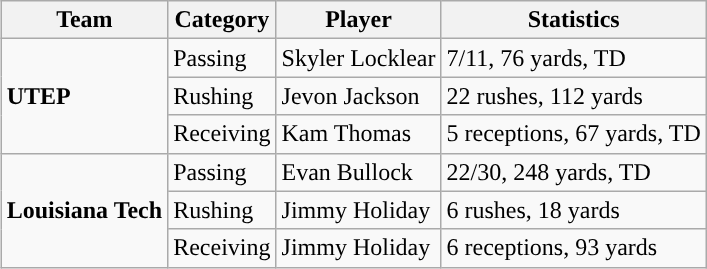<table class="wikitable" style="float: right;">
<tr>
<th>Team</th>
<th>Category</th>
<th>Player</th>
<th>Statistics</th>
</tr>
<tr>
<td rowspan=3><strong>UTEP</strong></td>
<td>Passing</td>
<td>Skyler Locklear</td>
<td>7/11, 76 yards, TD</td>
</tr>
<tr>
<td>Rushing</td>
<td>Jevon Jackson</td>
<td>22 rushes, 112 yards</td>
</tr>
<tr>
<td>Receiving</td>
<td>Kam Thomas</td>
<td>5 receptions, 67 yards, TD</td>
</tr>
<tr>
<td rowspan=3><strong>Louisiana Tech</strong></td>
<td>Passing</td>
<td>Evan Bullock</td>
<td>22/30, 248 yards, TD</td>
</tr>
<tr>
<td>Rushing</td>
<td>Jimmy Holiday</td>
<td>6 rushes, 18 yards</td>
</tr>
<tr>
<td>Receiving</td>
<td>Jimmy Holiday</td>
<td>6 receptions, 93 yards</td>
</tr>
</table>
